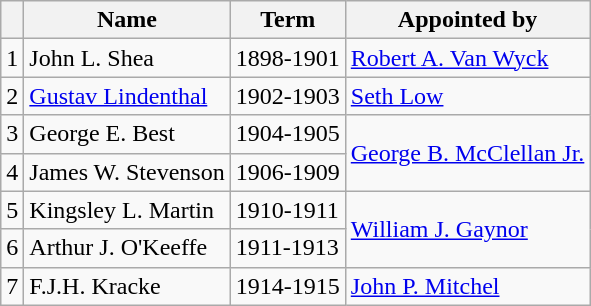<table class="wikitable">
<tr>
<th></th>
<th>Name</th>
<th>Term</th>
<th>Appointed by</th>
</tr>
<tr>
<td>1</td>
<td>John L. Shea</td>
<td>1898-1901</td>
<td><a href='#'>Robert A. Van Wyck</a></td>
</tr>
<tr>
<td>2</td>
<td><a href='#'>Gustav Lindenthal</a></td>
<td>1902-1903</td>
<td><a href='#'>Seth Low</a></td>
</tr>
<tr>
<td>3</td>
<td>George E. Best</td>
<td>1904-1905</td>
<td rowspan="2"><a href='#'>George B. McClellan Jr.</a></td>
</tr>
<tr>
<td>4</td>
<td>James W. Stevenson</td>
<td>1906-1909</td>
</tr>
<tr>
<td>5</td>
<td>Kingsley L. Martin</td>
<td>1910-1911</td>
<td rowspan="2"><a href='#'>William J. Gaynor</a></td>
</tr>
<tr>
<td>6</td>
<td>Arthur J. O'Keeffe</td>
<td>1911-1913</td>
</tr>
<tr>
<td>7</td>
<td>F.J.H. Kracke</td>
<td>1914-1915</td>
<td><a href='#'>John P. Mitchel</a></td>
</tr>
</table>
